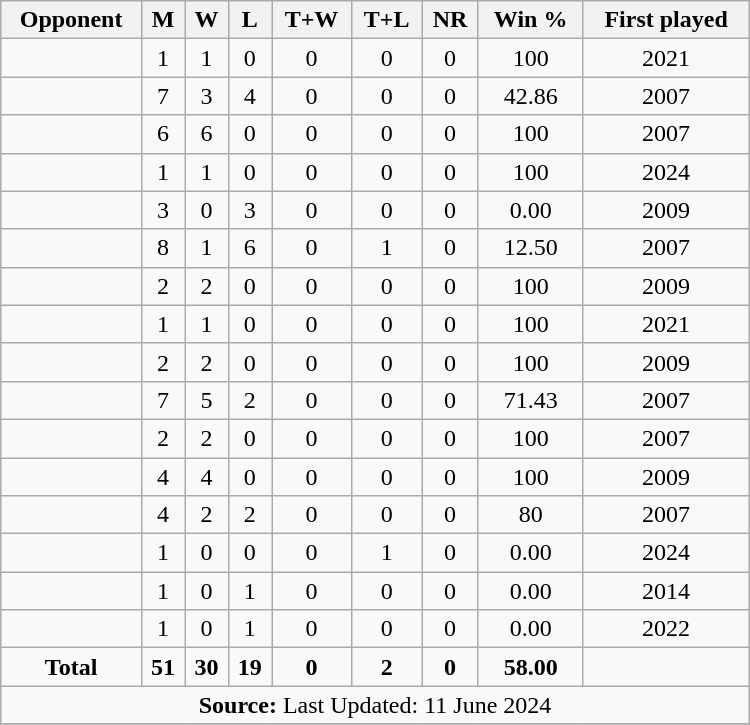<table class="wikitable" style="text-align: center; width: 500px;">
<tr>
<th>Opponent</th>
<th>M</th>
<th>W</th>
<th>L</th>
<th>T+W</th>
<th>T+L</th>
<th>NR</th>
<th>Win %</th>
<th>First played</th>
</tr>
<tr>
<td align="left"></td>
<td>1</td>
<td>1</td>
<td>0</td>
<td>0</td>
<td>0</td>
<td>0</td>
<td>100</td>
<td>2021</td>
</tr>
<tr>
<td align="left"></td>
<td>7</td>
<td>3</td>
<td>4</td>
<td>0</td>
<td>0</td>
<td>0</td>
<td>42.86</td>
<td>2007</td>
</tr>
<tr>
<td align="left"></td>
<td>6</td>
<td>6</td>
<td>0</td>
<td>0</td>
<td>0</td>
<td>0</td>
<td>100</td>
<td>2007</td>
</tr>
<tr>
<td align="left"></td>
<td>1</td>
<td>1</td>
<td>0</td>
<td>0</td>
<td>0</td>
<td>0</td>
<td>100</td>
<td>2024</td>
</tr>
<tr>
<td align="left"></td>
<td>3</td>
<td>0</td>
<td>3</td>
<td>0</td>
<td>0</td>
<td>0</td>
<td>0.00</td>
<td>2009</td>
</tr>
<tr>
<td align="left"></td>
<td>8</td>
<td>1</td>
<td>6</td>
<td>0</td>
<td>1</td>
<td>0</td>
<td>12.50</td>
<td>2007</td>
</tr>
<tr>
<td align="left"></td>
<td>2</td>
<td>2</td>
<td>0</td>
<td>0</td>
<td>0</td>
<td>0</td>
<td>100</td>
<td>2009</td>
</tr>
<tr>
<td align="left"></td>
<td>1</td>
<td>1</td>
<td>0</td>
<td>0</td>
<td>0</td>
<td>0</td>
<td>100</td>
<td>2021</td>
</tr>
<tr>
<td align="left"></td>
<td>2</td>
<td>2</td>
<td>0</td>
<td>0</td>
<td>0</td>
<td>0</td>
<td>100</td>
<td>2009</td>
</tr>
<tr>
<td align="left"></td>
<td>7</td>
<td>5</td>
<td>2</td>
<td>0</td>
<td>0</td>
<td>0</td>
<td>71.43</td>
<td>2007</td>
</tr>
<tr>
<td align="left"></td>
<td>2</td>
<td>2</td>
<td>0</td>
<td>0</td>
<td>0</td>
<td>0</td>
<td>100</td>
<td>2007</td>
</tr>
<tr>
<td align="left"></td>
<td>4</td>
<td>4</td>
<td>0</td>
<td>0</td>
<td>0</td>
<td>0</td>
<td>100</td>
<td>2009</td>
</tr>
<tr>
<td align="left"></td>
<td>4</td>
<td>2</td>
<td>2</td>
<td>0</td>
<td>0</td>
<td>0</td>
<td>80</td>
<td>2007</td>
</tr>
<tr>
<td align="left"></td>
<td>1</td>
<td>0</td>
<td>0</td>
<td>0</td>
<td>1</td>
<td>0</td>
<td>0.00</td>
<td>2024</td>
</tr>
<tr>
<td align="left"></td>
<td>1</td>
<td>0</td>
<td>1</td>
<td>0</td>
<td>0</td>
<td>0</td>
<td>0.00</td>
<td>2014</td>
</tr>
<tr>
<td align="left"></td>
<td>1</td>
<td>0</td>
<td>1</td>
<td>0</td>
<td>0</td>
<td>0</td>
<td>0.00</td>
<td>2022</td>
</tr>
<tr>
<td><strong>Total</strong></td>
<td><strong>51</strong></td>
<td><strong>30</strong></td>
<td><strong>19</strong></td>
<td><strong>0</strong></td>
<td><strong>2</strong></td>
<td><strong>0</strong></td>
<td><strong>58.00</strong></td>
<td></td>
</tr>
<tr>
<td colspan="9"><strong>Source:</strong> Last Updated: 11 June 2024</td>
</tr>
<tr>
</tr>
</table>
